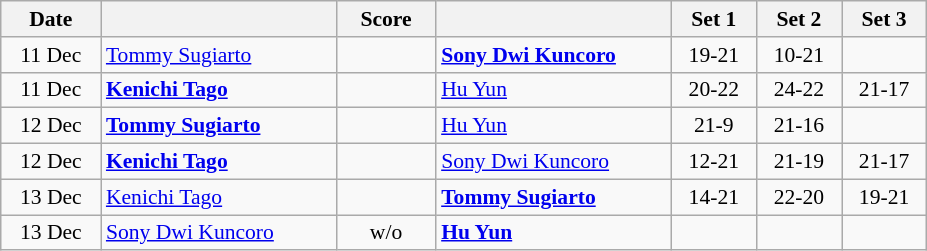<table class="wikitable" style="text-align: center; font-size:90% ">
<tr>
<th width="60">Date</th>
<th align="right" width="150"></th>
<th width="60">Score</th>
<th align="left" width="150"></th>
<th width="50">Set 1</th>
<th width="50">Set 2</th>
<th width="50">Set 3</th>
</tr>
<tr>
<td>11 Dec</td>
<td align=left> <a href='#'>Tommy Sugiarto</a></td>
<td align=center></td>
<td align=left><strong> <a href='#'>Sony Dwi Kuncoro</a></strong></td>
<td>19-21</td>
<td>10-21</td>
<td></td>
</tr>
<tr>
<td>11 Dec</td>
<td align=left><strong> <a href='#'>Kenichi Tago</a></strong></td>
<td align=center></td>
<td align=left> <a href='#'>Hu Yun</a></td>
<td>20-22</td>
<td>24-22</td>
<td>21-17</td>
</tr>
<tr>
<td>12 Dec</td>
<td align=left><strong> <a href='#'>Tommy Sugiarto</a></strong></td>
<td align=center></td>
<td align=left> <a href='#'>Hu Yun</a></td>
<td>21-9</td>
<td>21-16</td>
<td></td>
</tr>
<tr>
<td>12 Dec</td>
<td align=left><strong> <a href='#'>Kenichi Tago</a></strong></td>
<td align=center></td>
<td align=left> <a href='#'>Sony Dwi Kuncoro</a></td>
<td>12-21</td>
<td>21-19</td>
<td>21-17</td>
</tr>
<tr>
<td>13 Dec</td>
<td align=left> <a href='#'>Kenichi Tago</a></td>
<td align=center></td>
<td align=left><strong> <a href='#'>Tommy Sugiarto</a></strong></td>
<td>14-21</td>
<td>22-20</td>
<td>19-21</td>
</tr>
<tr>
<td>13 Dec</td>
<td align=left> <a href='#'>Sony Dwi Kuncoro</a></td>
<td align=center>w/o</td>
<td align=left><strong> <a href='#'>Hu Yun</a></strong></td>
<td></td>
<td></td>
<td></td>
</tr>
</table>
